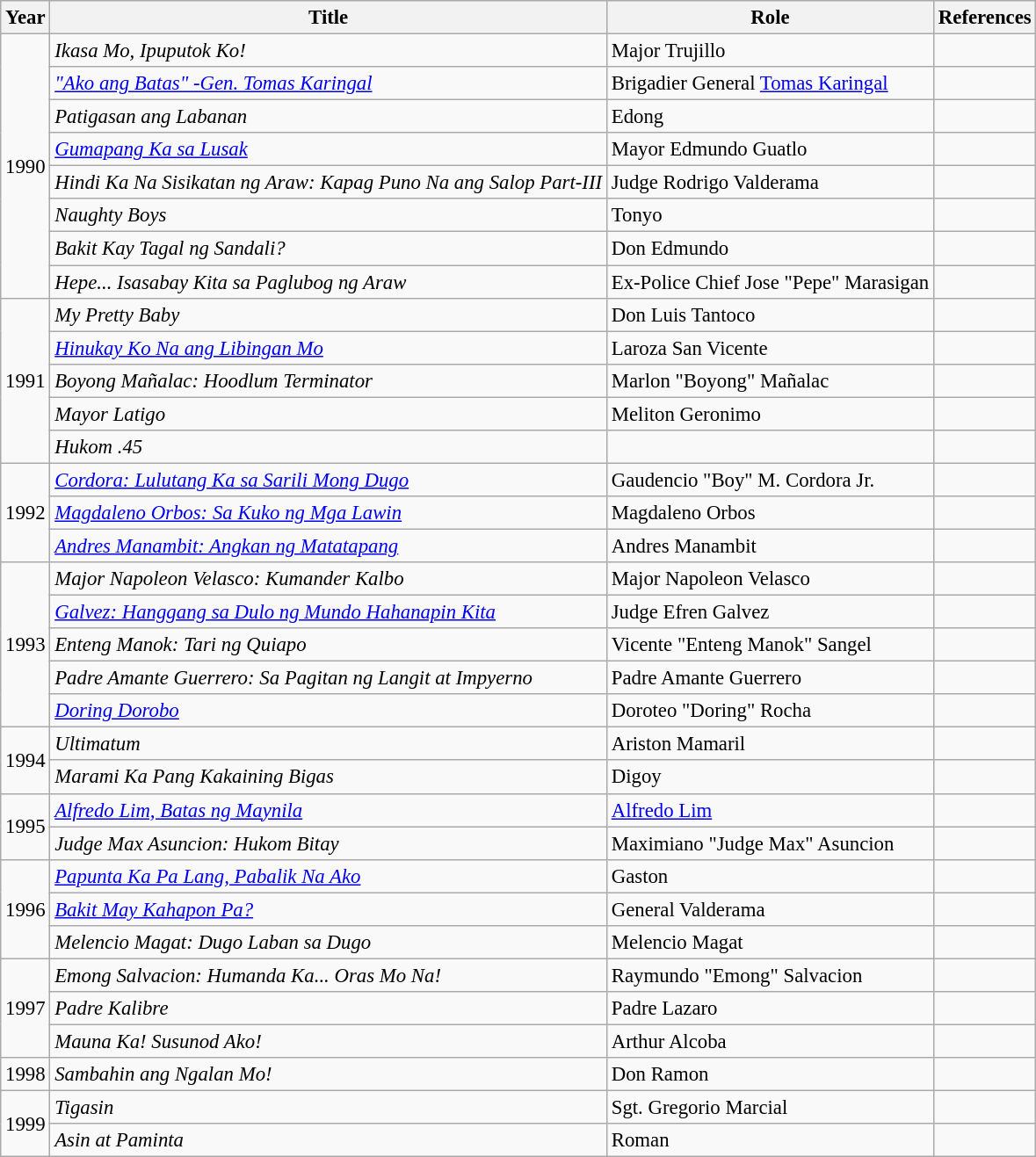<table class="wikitable" style="font-size: 95%;">
<tr>
<th>Year</th>
<th>Title</th>
<th>Role</th>
<th>References</th>
</tr>
<tr>
<td rowspan="8">1990</td>
<td><em>Ikasa Mo, Ipuputok Ko!</em></td>
<td>Major Trujillo</td>
<td></td>
</tr>
<tr>
<td><em><a href='#'>"Ako ang Batas" -Gen. Tomas Karingal</a></em></td>
<td>Brigadier General <a href='#'>Tomas Karingal</a></td>
<td></td>
</tr>
<tr>
<td><em>Patigasan ang Labanan</em></td>
<td>Edong</td>
<td></td>
</tr>
<tr>
<td><em><a href='#'>Gumapang Ka sa Lusak</a></em></td>
<td>Mayor Edmundo Guatlo</td>
<td></td>
</tr>
<tr>
<td><em>Hindi Ka Na Sisikatan ng Araw: Kapag Puno Na ang Salop Part-III</em></td>
<td>Judge Rodrigo Valderama</td>
<td></td>
</tr>
<tr>
<td><em>Naughty Boys</em></td>
<td>Tonyo</td>
<td></td>
</tr>
<tr>
<td><em>Bakit Kay Tagal ng Sandali?</em></td>
<td>Don Edmundo</td>
<td></td>
</tr>
<tr>
<td><em>Hepe... Isasabay Kita sa Paglubog ng Araw</em></td>
<td>Ex-Police Chief Jose "Pepe" Marasigan</td>
<td></td>
</tr>
<tr>
<td rowspan="5">1991</td>
<td><em>My Pretty Baby</em></td>
<td>Don Luis Tantoco</td>
<td></td>
</tr>
<tr>
<td><em><a href='#'>Hinukay Ko Na ang Libingan Mo</a></em></td>
<td>Laroza San Vicente</td>
<td></td>
</tr>
<tr>
<td><em>Boyong Mañalac: Hoodlum Terminator</em></td>
<td>Marlon "Boyong" Mañalac</td>
<td></td>
</tr>
<tr>
<td><em>Mayor Latigo</em></td>
<td>Meliton Geronimo</td>
<td></td>
</tr>
<tr>
<td><em>Hukom .45</em></td>
<td></td>
<td></td>
</tr>
<tr>
<td rowspan="3">1992</td>
<td><em><a href='#'>Cordora: Lulutang Ka sa Sarili Mong Dugo</a></em></td>
<td>Gaudencio "Boy" M. Cordora Jr.</td>
<td></td>
</tr>
<tr>
<td><em><a href='#'>Magdaleno Orbos: Sa Kuko ng Mga Lawin</a></em></td>
<td>Magdaleno Orbos</td>
<td></td>
</tr>
<tr>
<td><em><a href='#'>Andres Manambit: Angkan ng Matatapang</a></em></td>
<td>Andres Manambit</td>
<td></td>
</tr>
<tr>
<td rowspan="5">1993</td>
<td><em>Major Napoleon Velasco: Kumander Kalbo</em></td>
<td>Major Napoleon Velasco</td>
<td></td>
</tr>
<tr>
<td><em><a href='#'>Galvez: Hanggang sa Dulo ng Mundo Hahanapin Kita</a></em></td>
<td>Judge Efren Galvez</td>
<td></td>
</tr>
<tr>
<td><em>Enteng Manok: Tari ng Quiapo</em></td>
<td>Vicente "Enteng Manok" Sangel</td>
<td></td>
</tr>
<tr>
<td><em>Padre Amante Guerrero: Sa Pagitan ng Langit at Impyerno</em></td>
<td>Padre Amante Guerrero</td>
<td></td>
</tr>
<tr>
<td><em><a href='#'>Doring Dorobo</a></em></td>
<td>Doroteo "Doring" Rocha</td>
<td></td>
</tr>
<tr>
<td rowspan="2">1994</td>
<td><em>Ultimatum</em></td>
<td>Ariston Mamaril</td>
<td></td>
</tr>
<tr>
<td><em>Marami Ka Pang Kakaining Bigas</em></td>
<td>Digoy</td>
<td></td>
</tr>
<tr>
<td rowspan="2">1995</td>
<td><em><a href='#'>Alfredo Lim, Batas ng Maynila</a></em></td>
<td><a href='#'>Alfredo Lim</a></td>
<td></td>
</tr>
<tr>
<td><em>Judge Max Asuncion: Hukom Bitay</em></td>
<td>Maximiano "Judge Max" Asuncion</td>
<td></td>
</tr>
<tr>
<td rowspan="3">1996</td>
<td><em><a href='#'>Papunta Ka Pa Lang, Pabalik Na Ako</a></em></td>
<td>Gaston</td>
<td></td>
</tr>
<tr>
<td><em><a href='#'>Bakit May Kahapon Pa?</a></em></td>
<td>General Valderama</td>
<td></td>
</tr>
<tr>
<td><em>Melencio Magat: Dugo Laban sa Dugo</em></td>
<td>Melencio Magat</td>
<td></td>
</tr>
<tr>
<td rowspan="3">1997</td>
<td><em>Emong Salvacion: Humanda Ka... Oras Mo Na!</em></td>
<td>Raymundo "Emong" Salvacion</td>
<td></td>
</tr>
<tr>
<td><em>Padre Kalibre</em></td>
<td>Padre Lazaro</td>
<td></td>
</tr>
<tr>
<td><em>Mauna Ka! Susunod Ako!</em></td>
<td>Arthur Alcoba</td>
<td></td>
</tr>
<tr>
<td>1998</td>
<td><em>Sambahin ang Ngalan Mo!</em></td>
<td>Don Ramon</td>
<td></td>
</tr>
<tr>
<td rowspan="2">1999</td>
<td><em>Tigasin</em></td>
<td>Sgt. Gregorio Marcial</td>
<td></td>
</tr>
<tr>
<td><em>Asin at Paminta</em></td>
<td>Roman</td>
<td></td>
</tr>
</table>
